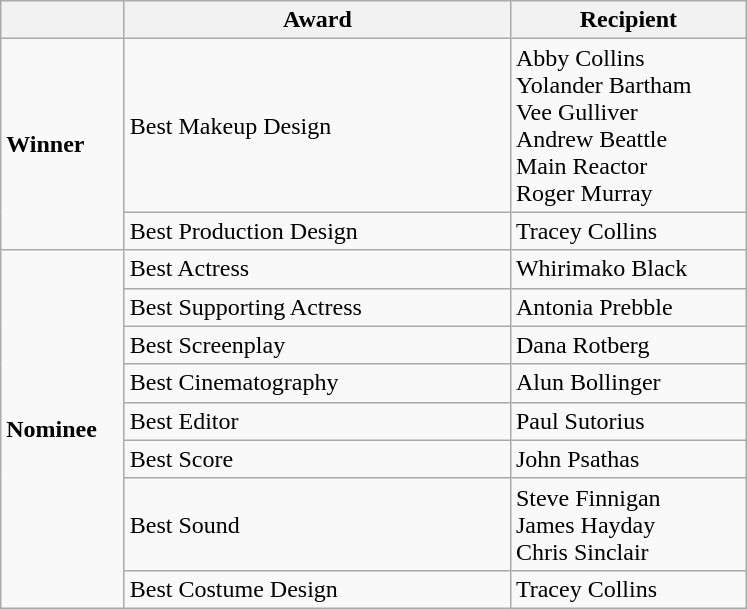<table class="wikitable">
<tr>
<th></th>
<th>Award</th>
<th>Recipient</th>
</tr>
<tr>
<td width="75" rowspan="2"><strong>Winner</strong></td>
<td width="250">Best Makeup Design</td>
<td width="150">Abby Collins<br>Yolander Bartham<br>Vee Gulliver<br>Andrew Beattle<br>Main Reactor<br>Roger Murray</td>
</tr>
<tr>
<td>Best Production Design</td>
<td>Tracey Collins</td>
</tr>
<tr>
<td rowspan="8"><strong>Nominee</strong></td>
<td>Best Actress</td>
<td>Whirimako Black</td>
</tr>
<tr>
<td>Best Supporting Actress</td>
<td>Antonia Prebble</td>
</tr>
<tr>
<td>Best Screenplay</td>
<td>Dana Rotberg</td>
</tr>
<tr>
<td>Best Cinematography</td>
<td>Alun Bollinger</td>
</tr>
<tr>
<td>Best Editor</td>
<td>Paul Sutorius</td>
</tr>
<tr>
<td>Best Score</td>
<td>John Psathas</td>
</tr>
<tr>
<td>Best Sound</td>
<td>Steve Finnigan<br>James Hayday<br>Chris Sinclair</td>
</tr>
<tr>
<td>Best Costume Design</td>
<td>Tracey Collins</td>
</tr>
</table>
